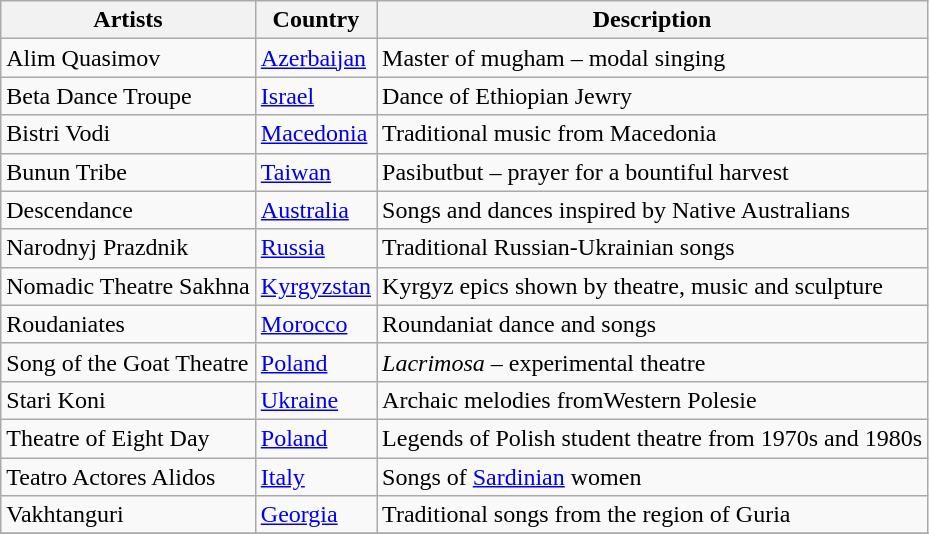<table class="wikitable">
<tr>
<th>Artists</th>
<th>Country</th>
<th>Description</th>
</tr>
<tr>
<td>Alim Quasimov</td>
<td><a href='#'>Azerbaijan</a></td>
<td>Master of mugham – modal singing</td>
</tr>
<tr>
<td>Beta Dance Troupe</td>
<td><a href='#'>Israel</a></td>
<td>Dance of Ethiopian Jewry</td>
</tr>
<tr>
<td>Bistri Vodi</td>
<td><a href='#'>Macedonia</a></td>
<td>Traditional music from Macedonia</td>
</tr>
<tr>
<td>Bunun Tribe</td>
<td><a href='#'>Taiwan</a></td>
<td>Pasibutbut – prayer for a bountiful harvest</td>
</tr>
<tr>
<td>Descendance</td>
<td><a href='#'>Australia</a></td>
<td>Songs and dances inspired by Native Australians</td>
</tr>
<tr>
<td>Narodnyj Prazdnik</td>
<td><a href='#'>Russia</a></td>
<td>Traditional Russian-Ukrainian songs</td>
</tr>
<tr>
<td>Nomadic Theatre Sakhna</td>
<td><a href='#'>Kyrgyzstan</a></td>
<td>Kyrgyz epics shown by theatre, music and sculpture</td>
</tr>
<tr>
<td>Roudaniates</td>
<td><a href='#'>Morocco</a></td>
<td>Roundaniat dance and songs</td>
</tr>
<tr>
<td>Song of the Goat Theatre</td>
<td><a href='#'>Poland</a></td>
<td><em>Lacrimosa</em> – experimental theatre</td>
</tr>
<tr>
<td>Stari Koni</td>
<td><a href='#'>Ukraine</a></td>
<td>Archaic melodies fromWestern Polesie</td>
</tr>
<tr>
<td>Theatre of Eight Day</td>
<td><a href='#'>Poland</a></td>
<td>Legends of Polish student theatre from 1970s and 1980s</td>
</tr>
<tr>
<td>Teatro Actores Alidos</td>
<td><a href='#'>Italy</a></td>
<td>Songs of <a href='#'>Sardinian</a> women</td>
</tr>
<tr>
<td>Vakhtanguri</td>
<td><a href='#'>Georgia</a></td>
<td>Traditional songs from the region of Guria</td>
</tr>
<tr>
</tr>
</table>
